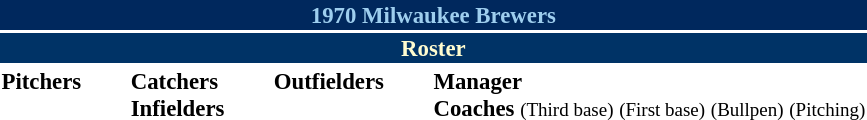<table class="toccolours" style="font-size: 95%;">
<tr>
<th colspan="10" style="background-color: #00285D; color: #9ECEEE; text-align: center;">1970 Milwaukee Brewers</th>
</tr>
<tr>
<td colspan="10" style="background-color: #003366; color: #FFFDD0; text-align: center;"><strong>Roster</strong></td>
</tr>
<tr>
<td valign="top"><strong>Pitchers</strong><br>

















</td>
<td width="25px"></td>
<td valign="top"><strong>Catchers</strong><br>

<strong>Infielders</strong> 










</td>
<td width="25px"></td>
<td valign="top"><strong>Outfielders</strong><br>











</td>
<td width="25px"></td>
<td valign="top"><strong>Manager</strong><br>
<strong>Coaches</strong>
 <small>(Third base)</small>
 <small>(First base)</small>
 <small>(Bullpen)</small>
 <small>(Pitching)</small></td>
</tr>
<tr>
</tr>
<tr>
</tr>
</table>
